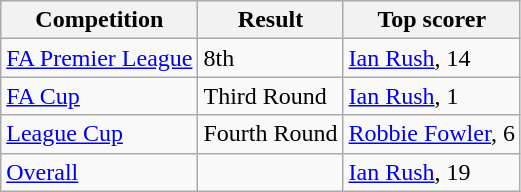<table class="wikitable">
<tr>
<th>Competition</th>
<th>Result</th>
<th>Top scorer</th>
</tr>
<tr>
<td><a href='#'>FA Premier League</a></td>
<td>8th</td>
<td><a href='#'>Ian Rush</a>, 14</td>
</tr>
<tr>
<td><a href='#'>FA Cup</a></td>
<td>Third Round</td>
<td><a href='#'>Ian Rush</a>, 1</td>
</tr>
<tr>
<td><a href='#'>League Cup</a></td>
<td>Fourth Round</td>
<td><a href='#'>Robbie Fowler</a>, 6</td>
</tr>
<tr>
<td><a href='#'>Overall</a></td>
<td></td>
<td><a href='#'>Ian Rush</a>, 19</td>
</tr>
</table>
